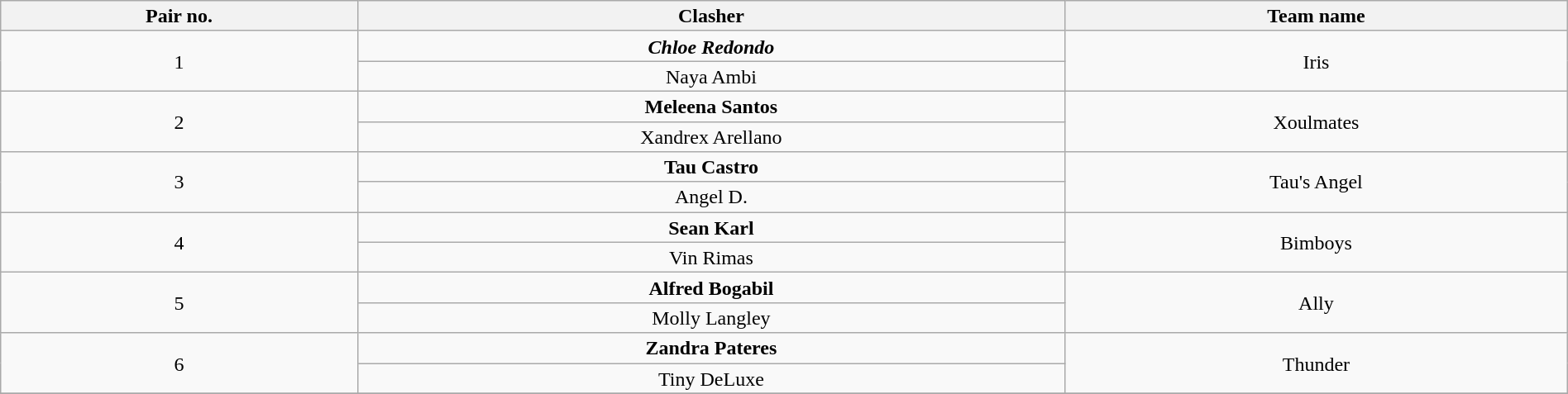<table class="wikitable collapsible collapsed" style="text-align:center; line-height:17px; width:100%;">
<tr>
<th>Pair no.</th>
<th>Clasher</th>
<th>Team name</th>
</tr>
<tr>
<td rowspan="2">1</td>
<td><strong><em>Chloe Redondo</em></strong></td>
<td rowspan="2">Iris</td>
</tr>
<tr>
<td>Naya Ambi</td>
</tr>
<tr>
<td rowspan="2">2</td>
<td><strong>Meleena Santos</strong></td>
<td rowspan="2">Xoulmates</td>
</tr>
<tr>
<td>Xandrex Arellano</td>
</tr>
<tr>
<td rowspan="2">3</td>
<td><strong>Tau Castro</strong></td>
<td rowspan="2">Tau's Angel</td>
</tr>
<tr>
<td>Angel D.</td>
</tr>
<tr>
<td rowspan="2">4</td>
<td><strong>Sean Karl</strong></td>
<td rowspan="2">Bimboys</td>
</tr>
<tr>
<td>Vin Rimas</td>
</tr>
<tr>
<td rowspan="2">5</td>
<td><strong>Alfred Bogabil</strong></td>
<td rowspan="2">Ally</td>
</tr>
<tr>
<td>Molly Langley</td>
</tr>
<tr>
<td rowspan="2">6</td>
<td><strong>Zandra Pateres</strong></td>
<td rowspan="2">Thunder</td>
</tr>
<tr>
<td>Tiny DeLuxe</td>
</tr>
<tr>
</tr>
</table>
